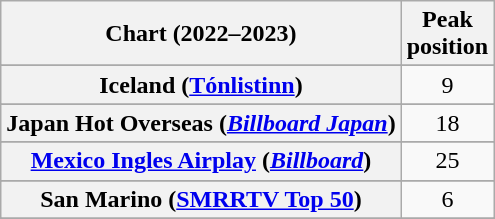<table class="wikitable sortable plainrowheaders" style="text-align:center">
<tr>
<th scope="col">Chart (2022–2023)</th>
<th scope="col">Peak<br>position</th>
</tr>
<tr>
</tr>
<tr>
</tr>
<tr>
</tr>
<tr>
</tr>
<tr>
</tr>
<tr>
</tr>
<tr>
</tr>
<tr>
</tr>
<tr>
</tr>
<tr>
</tr>
<tr>
</tr>
<tr>
<th scope="row">Iceland (<a href='#'>Tónlistinn</a>)</th>
<td>9</td>
</tr>
<tr>
</tr>
<tr>
</tr>
<tr>
<th scope="row">Japan Hot Overseas (<em><a href='#'>Billboard Japan</a></em>)</th>
<td>18</td>
</tr>
<tr>
</tr>
<tr>
<th scope="row"><a href='#'>Mexico Ingles Airplay</a> (<em><a href='#'>Billboard</a></em>)</th>
<td>25</td>
</tr>
<tr>
</tr>
<tr>
</tr>
<tr>
</tr>
<tr>
<th scope="row">San Marino (<a href='#'>SMRRTV Top 50</a>)</th>
<td>6</td>
</tr>
<tr>
</tr>
<tr>
</tr>
<tr>
</tr>
<tr>
</tr>
<tr>
</tr>
<tr>
</tr>
<tr>
</tr>
<tr>
</tr>
<tr>
</tr>
<tr>
</tr>
</table>
